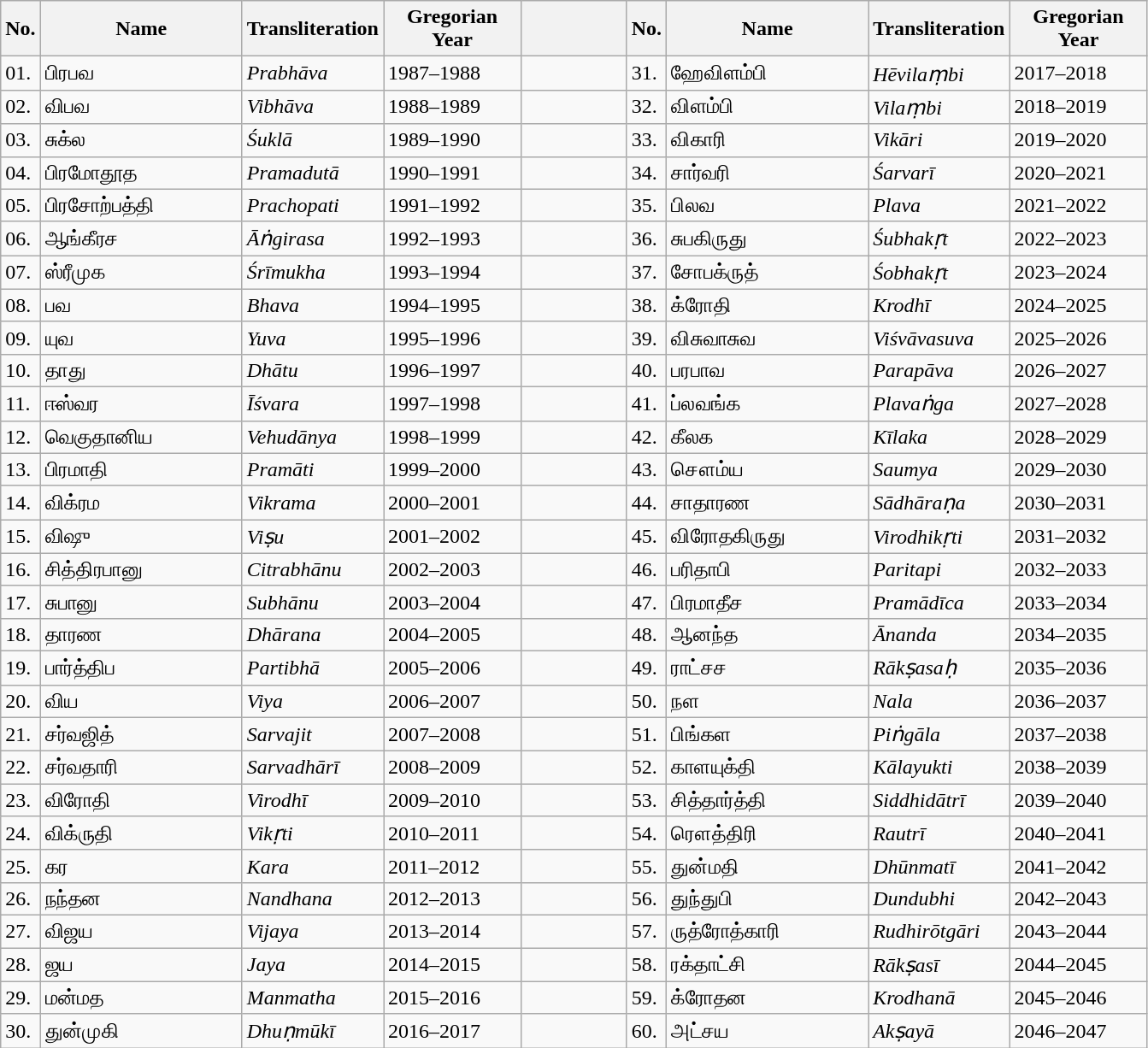<table class="wikitable">
<tr>
<th style="width:20px">No.</th>
<th style="width:150px">Name</th>
<th style="width:100px">Transliteration</th>
<th style="width:100px">Gregorian Year</th>
<th style="width:75px"></th>
<th style="width:20px">No.</th>
<th style="width:150px">Name</th>
<th style="width:100px">Transliteration</th>
<th style="width:100px">Gregorian Year</th>
</tr>
<tr>
<td>01.</td>
<td>பிரபவ</td>
<td><em>Prabhāva</em></td>
<td>1987–1988</td>
<td></td>
<td>31.</td>
<td>ஹேவிளம்பி</td>
<td><em>Hēvilaṃbi</em></td>
<td>2017–2018</td>
</tr>
<tr>
<td>02.</td>
<td>விபவ</td>
<td><em>Vibhāva</em></td>
<td>1988–1989</td>
<td></td>
<td>32.</td>
<td>விளம்பி</td>
<td><em>Vilaṃbi</em></td>
<td>2018–2019</td>
</tr>
<tr>
<td>03.</td>
<td>சுக்ல</td>
<td><em>Śuklā</em></td>
<td>1989–1990</td>
<td></td>
<td>33.</td>
<td>விகாரி</td>
<td><em>Vikāri</em></td>
<td>2019–2020</td>
</tr>
<tr>
<td>04.</td>
<td>பிரமோதூத</td>
<td><em>Pramadutā</em></td>
<td>1990–1991</td>
<td></td>
<td>34.</td>
<td>சார்வரி</td>
<td><em>Śarvarī</em></td>
<td>2020–2021</td>
</tr>
<tr>
<td>05.</td>
<td>பிரசோற்பத்தி</td>
<td><em>Prachopati</em></td>
<td>1991–1992</td>
<td></td>
<td>35.</td>
<td>பிலவ</td>
<td><em>Plava</em></td>
<td>2021–2022</td>
</tr>
<tr>
<td>06.</td>
<td>ஆங்கீரச</td>
<td><em>Āṅgirasa</em></td>
<td>1992–1993</td>
<td></td>
<td>36.</td>
<td>சுபகிருது</td>
<td><em>Śubhakṛt</em></td>
<td>2022–2023</td>
</tr>
<tr>
<td>07.</td>
<td>ஸ்ரீமுக</td>
<td><em>Śrīmukha</em></td>
<td>1993–1994</td>
<td></td>
<td>37.</td>
<td>சோபக்ருத்</td>
<td><em>Śobhakṛt</em></td>
<td>2023–2024</td>
</tr>
<tr>
<td>08.</td>
<td>பவ</td>
<td><em>Bhava</em></td>
<td>1994–1995</td>
<td></td>
<td>38.</td>
<td>க்ரோதி</td>
<td><em>Krodhī</em></td>
<td>2024–2025</td>
</tr>
<tr>
<td>09.</td>
<td>யுவ</td>
<td><em>Yuva</em></td>
<td>1995–1996</td>
<td></td>
<td>39.</td>
<td>விசுவாசுவ</td>
<td><em>Viśvāvasuva</em></td>
<td>2025–2026</td>
</tr>
<tr>
<td>10.</td>
<td>தாது</td>
<td><em>Dhātu</em></td>
<td>1996–1997</td>
<td></td>
<td>40.</td>
<td>பரபாவ</td>
<td><em>Parapāva</em></td>
<td>2026–2027</td>
</tr>
<tr>
<td>11.</td>
<td>ஈஸ்வர</td>
<td><em>Īśvara</em></td>
<td>1997–1998</td>
<td></td>
<td>41.</td>
<td>ப்லவங்க</td>
<td><em>Plavaṅga</em></td>
<td>2027–2028</td>
</tr>
<tr>
<td>12.</td>
<td>வெகுதானிய</td>
<td><em>Vehudānya</em></td>
<td>1998–1999</td>
<td></td>
<td>42.</td>
<td>கீலக</td>
<td><em>Kīlaka</em></td>
<td>2028–2029</td>
</tr>
<tr>
<td>13.</td>
<td>பிரமாதி</td>
<td><em>Pramāti</em></td>
<td>1999–2000</td>
<td></td>
<td>43.</td>
<td>சௌம்ய</td>
<td><em>Saumya</em></td>
<td>2029–2030</td>
</tr>
<tr>
<td>14.</td>
<td>விக்ரம</td>
<td><em>Vikrama</em></td>
<td>2000–2001</td>
<td></td>
<td>44.</td>
<td>சாதாரண</td>
<td><em>Sādhāraṇa</em></td>
<td>2030–2031</td>
</tr>
<tr>
<td>15.</td>
<td>விஷு</td>
<td><em>Viṣu</em></td>
<td>2001–2002</td>
<td></td>
<td>45.</td>
<td>விரோதகிருது</td>
<td><em>Virodhikṛti</em></td>
<td>2031–2032</td>
</tr>
<tr>
<td>16.</td>
<td>சித்திரபானு</td>
<td><em>Citrabhānu</em></td>
<td>2002–2003</td>
<td></td>
<td>46.</td>
<td>பரிதாபி</td>
<td><em>Paritapi</em></td>
<td>2032–2033</td>
</tr>
<tr>
<td>17.</td>
<td>சுபானு</td>
<td><em>Subhānu</em></td>
<td>2003–2004</td>
<td></td>
<td>47.</td>
<td>பிரமாதீச</td>
<td><em>Pramādīca</em></td>
<td>2033–2034</td>
</tr>
<tr>
<td>18.</td>
<td>தாரண</td>
<td><em>Dhārana</em></td>
<td>2004–2005</td>
<td></td>
<td>48.</td>
<td>ஆனந்த</td>
<td><em>Ānanda</em></td>
<td>2034–2035</td>
</tr>
<tr>
<td>19.</td>
<td>பார்த்திப</td>
<td><em>Partibhā</em></td>
<td>2005–2006</td>
<td></td>
<td>49.</td>
<td>ராட்சச</td>
<td><em>Rākṣasaḥ</em></td>
<td>2035–2036</td>
</tr>
<tr>
<td>20.</td>
<td>விய</td>
<td><em>Viya</em></td>
<td>2006–2007</td>
<td></td>
<td>50.</td>
<td>நள</td>
<td><em>Nala</em></td>
<td>2036–2037</td>
</tr>
<tr>
<td>21.</td>
<td>சர்வஜித்</td>
<td><em>Sarvajit</em></td>
<td>2007–2008</td>
<td></td>
<td>51.</td>
<td>பிங்கள</td>
<td><em>Piṅgāla</em></td>
<td>2037–2038</td>
</tr>
<tr>
<td>22.</td>
<td>சர்வதாரி</td>
<td><em>Sarvadhārī</em></td>
<td>2008–2009</td>
<td></td>
<td>52.</td>
<td>காளயுக்தி</td>
<td><em>Kālayukti</em></td>
<td>2038–2039</td>
</tr>
<tr>
<td>23.</td>
<td>விரோதி</td>
<td><em>Virodhī</em></td>
<td>2009–2010</td>
<td></td>
<td>53.</td>
<td>சித்தார்த்தி</td>
<td><em>Siddhidātrī</em></td>
<td>2039–2040</td>
</tr>
<tr>
<td>24.</td>
<td>விக்ருதி</td>
<td><em>Vikṛti</em></td>
<td>2010–2011</td>
<td></td>
<td>54.</td>
<td>ரௌத்திரி</td>
<td><em>Rautrī</em></td>
<td>2040–2041</td>
</tr>
<tr>
<td>25.</td>
<td>கர</td>
<td><em>Kara</em></td>
<td>2011–2012</td>
<td></td>
<td>55.</td>
<td>துன்மதி</td>
<td><em>Dhūnmatī</em></td>
<td>2041–2042</td>
</tr>
<tr>
<td>26.</td>
<td>நந்தன</td>
<td><em>Nandhana</em></td>
<td>2012–2013</td>
<td></td>
<td>56.</td>
<td>துந்துபி</td>
<td><em>Dundubhi</em></td>
<td>2042–2043</td>
</tr>
<tr>
<td>27.</td>
<td>விஜய</td>
<td><em>Vijaya</em></td>
<td>2013–2014</td>
<td></td>
<td>57.</td>
<td>ருத்ரோத்காரி</td>
<td><em>Rudhirōtgāri</em></td>
<td>2043–2044</td>
</tr>
<tr>
<td>28.</td>
<td>ஜய</td>
<td><em>Jaya</em></td>
<td>2014–2015</td>
<td></td>
<td>58.</td>
<td>ரக்தாட்சி</td>
<td><em>Rākṣasī</em></td>
<td>2044–2045</td>
</tr>
<tr>
<td>29.</td>
<td>மன்மத</td>
<td><em>Manmatha</em></td>
<td>2015–2016</td>
<td></td>
<td>59.</td>
<td>க்ரோதன</td>
<td><em>Krodhanā</em></td>
<td>2045–2046</td>
</tr>
<tr>
<td>30.</td>
<td>துன்முகி</td>
<td><em>Dhuṇmūkī</em></td>
<td>2016–2017</td>
<td></td>
<td>60.</td>
<td>அட்சய</td>
<td><em>Akṣayā</em></td>
<td>2046–2047</td>
</tr>
</table>
